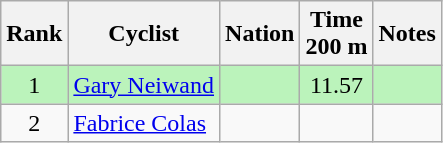<table class="wikitable sortable" style="text-align:center">
<tr>
<th>Rank</th>
<th>Cyclist</th>
<th>Nation</th>
<th>Time<br>200 m</th>
<th>Notes</th>
</tr>
<tr bgcolor=bbf3bb>
<td>1</td>
<td align=left><a href='#'>Gary Neiwand</a></td>
<td align=left></td>
<td>11.57</td>
<td></td>
</tr>
<tr>
<td>2</td>
<td align=left><a href='#'>Fabrice Colas</a></td>
<td align=left></td>
<td></td>
<td></td>
</tr>
</table>
